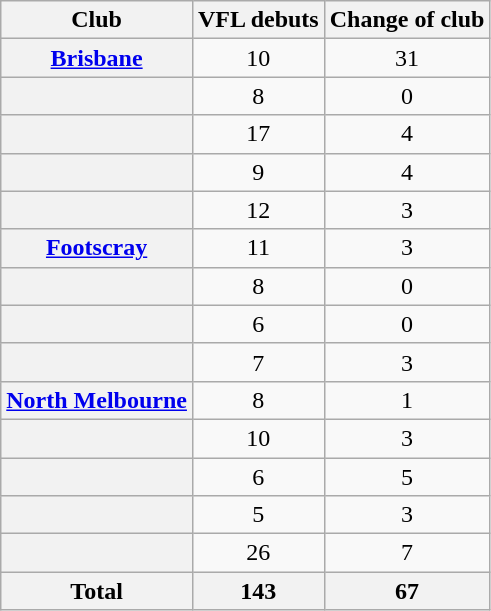<table class="wikitable plainrowheaders sortable" style="text-align:center;">
<tr>
<th scope="col">Club</th>
<th scope="col">VFL debuts</th>
<th scope="col">Change of club</th>
</tr>
<tr>
<th scope="row"><a href='#'>Brisbane</a></th>
<td>10</td>
<td>31</td>
</tr>
<tr>
<th scope="row"></th>
<td>8</td>
<td>0</td>
</tr>
<tr>
<th scope="row"></th>
<td>17</td>
<td>4</td>
</tr>
<tr>
<th scope="row"></th>
<td>9</td>
<td>4</td>
</tr>
<tr>
<th scope="row"></th>
<td>12</td>
<td>3</td>
</tr>
<tr>
<th scope="row"><a href='#'>Footscray</a></th>
<td>11</td>
<td>3</td>
</tr>
<tr>
<th scope="row"></th>
<td>8</td>
<td>0</td>
</tr>
<tr>
<th scope="row"></th>
<td>6</td>
<td>0</td>
</tr>
<tr>
<th scope="row"></th>
<td>7</td>
<td>3</td>
</tr>
<tr>
<th scope="row"><a href='#'>North Melbourne</a></th>
<td>8</td>
<td>1</td>
</tr>
<tr>
<th scope="row"></th>
<td>10</td>
<td>3</td>
</tr>
<tr>
<th scope="row"></th>
<td>6</td>
<td>5</td>
</tr>
<tr>
<th scope="row"></th>
<td>5</td>
<td>3</td>
</tr>
<tr>
<th scope="row"></th>
<td>26</td>
<td>7</td>
</tr>
<tr class="sortbottom">
<th>Total</th>
<th>143</th>
<th>67</th>
</tr>
</table>
